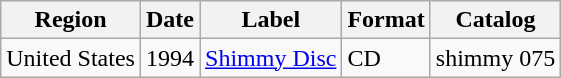<table class="wikitable">
<tr>
<th>Region</th>
<th>Date</th>
<th>Label</th>
<th>Format</th>
<th>Catalog</th>
</tr>
<tr>
<td>United States</td>
<td>1994</td>
<td><a href='#'>Shimmy Disc</a></td>
<td>CD</td>
<td>shimmy 075</td>
</tr>
</table>
